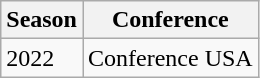<table class="wikitable">
<tr>
<th>Season</th>
<th>Conference</th>
</tr>
<tr>
<td>2022</td>
<td>Conference USA</td>
</tr>
</table>
